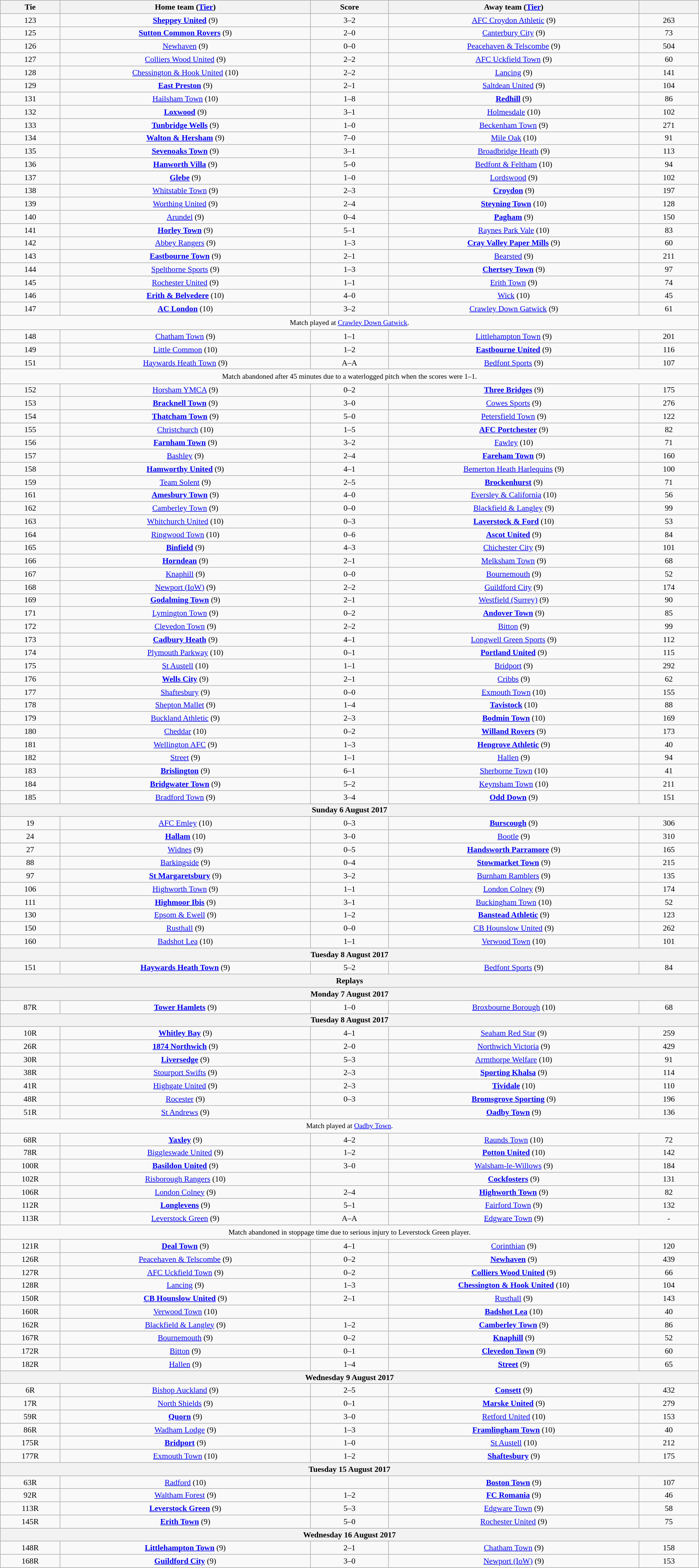<table class="wikitable" style="text-align:center; font-size:90%; width:100%">
<tr>
<th scope="col" style="width:  8.43%;">Tie</th>
<th scope="col" style="width: 35.29%;">Home team (<a href='#'>Tier</a>)</th>
<th scope="col" style="width: 11.00%;">Score</th>
<th scope="col" style="width: 35.29%;">Away team (<a href='#'>Tier</a>)</th>
<th scope="col" style="width:  8.43%;"></th>
</tr>
<tr>
<td>123</td>
<td><strong><a href='#'>Sheppey United</a></strong> (9)</td>
<td>3–2</td>
<td><a href='#'>AFC Croydon Athletic</a> (9)</td>
<td>263</td>
</tr>
<tr>
<td>125</td>
<td><strong><a href='#'>Sutton Common Rovers</a></strong> (9)</td>
<td>2–0</td>
<td><a href='#'>Canterbury City</a> (9)</td>
<td>73</td>
</tr>
<tr>
<td>126</td>
<td><a href='#'>Newhaven</a> (9)</td>
<td>0–0</td>
<td><a href='#'>Peacehaven & Telscombe</a> (9)</td>
<td>504</td>
</tr>
<tr>
<td>127</td>
<td><a href='#'>Colliers Wood United</a> (9)</td>
<td>2–2</td>
<td><a href='#'>AFC Uckfield Town</a> (9)</td>
<td>60</td>
</tr>
<tr>
<td>128</td>
<td><a href='#'>Chessington & Hook United</a> (10)</td>
<td>2–2</td>
<td><a href='#'>Lancing</a> (9)</td>
<td>141</td>
</tr>
<tr>
<td>129</td>
<td><strong><a href='#'>East Preston</a></strong> (9)</td>
<td>2–1</td>
<td><a href='#'>Saltdean United</a> (9)</td>
<td>104</td>
</tr>
<tr>
<td>131</td>
<td><a href='#'>Hailsham Town</a> (10)</td>
<td>1–8</td>
<td><strong><a href='#'>Redhill</a></strong> (9)</td>
<td>86</td>
</tr>
<tr>
<td>132</td>
<td><strong><a href='#'>Loxwood</a></strong> (9)</td>
<td>3–1</td>
<td><a href='#'>Holmesdale</a> (10)</td>
<td>102</td>
</tr>
<tr>
<td>133</td>
<td><strong><a href='#'>Tunbridge Wells</a></strong> (9)</td>
<td>1–0</td>
<td><a href='#'>Beckenham Town</a> (9)</td>
<td>271</td>
</tr>
<tr>
<td>134</td>
<td><strong><a href='#'>Walton & Hersham</a></strong> (9)</td>
<td>7–0</td>
<td><a href='#'>Mile Oak</a> (10)</td>
<td>91</td>
</tr>
<tr>
<td>135</td>
<td><strong><a href='#'>Sevenoaks Town</a></strong> (9)</td>
<td>3–1</td>
<td><a href='#'>Broadbridge Heath</a> (9)</td>
<td>113</td>
</tr>
<tr>
<td>136</td>
<td><strong><a href='#'>Hanworth Villa</a></strong> (9)</td>
<td>5–0</td>
<td><a href='#'>Bedfont & Feltham</a> (10)</td>
<td>94</td>
</tr>
<tr>
<td>137</td>
<td><strong><a href='#'>Glebe</a></strong> (9)</td>
<td>1–0</td>
<td><a href='#'>Lordswood</a> (9)</td>
<td>102</td>
</tr>
<tr>
<td>138</td>
<td><a href='#'>Whitstable Town</a> (9)</td>
<td>2–3</td>
<td><strong><a href='#'>Croydon</a></strong> (9)</td>
<td>197</td>
</tr>
<tr>
<td>139</td>
<td><a href='#'>Worthing United</a> (9)</td>
<td>2–4</td>
<td><strong><a href='#'>Steyning Town</a></strong> (10)</td>
<td>128</td>
</tr>
<tr>
<td>140</td>
<td><a href='#'>Arundel</a> (9)</td>
<td>0–4</td>
<td><strong><a href='#'>Pagham</a></strong> (9)</td>
<td>150</td>
</tr>
<tr>
<td>141</td>
<td><strong><a href='#'>Horley Town</a></strong> (9)</td>
<td>5–1</td>
<td><a href='#'>Raynes Park Vale</a> (10)</td>
<td>83</td>
</tr>
<tr>
<td>142</td>
<td><a href='#'>Abbey Rangers</a> (9)</td>
<td>1–3</td>
<td><strong><a href='#'>Cray Valley Paper Mills</a></strong> (9)</td>
<td>60</td>
</tr>
<tr>
<td>143</td>
<td><strong><a href='#'>Eastbourne Town</a></strong> (9)</td>
<td>2–1</td>
<td><a href='#'>Bearsted</a> (9)</td>
<td>211</td>
</tr>
<tr>
<td>144</td>
<td><a href='#'>Spelthorne Sports</a> (9)</td>
<td>1–3</td>
<td><strong><a href='#'>Chertsey Town</a></strong> (9)</td>
<td>97</td>
</tr>
<tr>
<td>145</td>
<td><a href='#'>Rochester United</a> (9)</td>
<td>1–1</td>
<td><a href='#'>Erith Town</a> (9)</td>
<td>74</td>
</tr>
<tr>
<td>146</td>
<td><strong><a href='#'>Erith & Belvedere</a></strong> (10)</td>
<td>4–0</td>
<td><a href='#'>Wick</a> (10)</td>
<td>45</td>
</tr>
<tr>
<td>147</td>
<td><strong><a href='#'>AC London</a></strong> (10)</td>
<td>3–2</td>
<td><a href='#'>Crawley Down Gatwick</a> (9)</td>
<td>61</td>
</tr>
<tr>
<td colspan="5" style="height:20px; text-align:center; font-size:90%">Match played at <a href='#'>Crawley Down Gatwick</a>.</td>
</tr>
<tr>
<td>148</td>
<td><a href='#'>Chatham Town</a> (9)</td>
<td>1–1</td>
<td><a href='#'>Littlehampton Town</a> (9)</td>
<td>201</td>
</tr>
<tr>
<td>149</td>
<td><a href='#'>Little Common</a> (10)</td>
<td>1–2</td>
<td><strong><a href='#'>Eastbourne United</a></strong> (9)</td>
<td>116</td>
</tr>
<tr>
<td>151</td>
<td><a href='#'>Haywards Heath Town</a> (9)</td>
<td>A–A</td>
<td><a href='#'>Bedfont Sports</a> (9)</td>
<td>107</td>
</tr>
<tr>
<td colspan="5" style="height:20px; text-align:center; font-size:90%">Match abandoned after 45 minutes due to a waterlogged pitch when the scores were 1–1.</td>
</tr>
<tr>
<td>152</td>
<td><a href='#'>Horsham YMCA</a> (9)</td>
<td>0–2</td>
<td><strong><a href='#'>Three Bridges</a></strong> (9)</td>
<td>175</td>
</tr>
<tr>
<td>153</td>
<td><strong><a href='#'>Bracknell Town</a></strong> (9)</td>
<td>3–0</td>
<td><a href='#'>Cowes Sports</a> (9)</td>
<td>276</td>
</tr>
<tr>
<td>154</td>
<td><strong><a href='#'>Thatcham Town</a></strong> (9)</td>
<td>5–0</td>
<td><a href='#'>Petersfield Town</a> (9)</td>
<td>122</td>
</tr>
<tr>
<td>155</td>
<td><a href='#'>Christchurch</a> (10)</td>
<td>1–5</td>
<td><strong><a href='#'>AFC Portchester</a></strong> (9)</td>
<td>82</td>
</tr>
<tr>
<td>156</td>
<td><strong><a href='#'>Farnham Town</a></strong> (9)</td>
<td>3–2</td>
<td><a href='#'>Fawley</a> (10)</td>
<td>71</td>
</tr>
<tr>
<td>157</td>
<td><a href='#'>Bashley</a> (9)</td>
<td>2–4</td>
<td><strong><a href='#'>Fareham Town</a></strong> (9)</td>
<td>160</td>
</tr>
<tr>
<td>158</td>
<td><strong><a href='#'>Hamworthy United</a></strong> (9)</td>
<td>4–1</td>
<td><a href='#'>Bemerton Heath Harlequins</a> (9)</td>
<td>100</td>
</tr>
<tr>
<td>159</td>
<td><a href='#'>Team Solent</a> (9)</td>
<td>2–5</td>
<td><strong><a href='#'>Brockenhurst</a></strong> (9)</td>
<td>71</td>
</tr>
<tr>
<td>161</td>
<td><strong><a href='#'>Amesbury Town</a></strong> (9)</td>
<td>4–0</td>
<td><a href='#'>Eversley & California</a> (10)</td>
<td>56</td>
</tr>
<tr>
<td>162</td>
<td><a href='#'>Camberley Town</a> (9)</td>
<td>0–0</td>
<td><a href='#'>Blackfield & Langley</a> (9)</td>
<td>99</td>
</tr>
<tr>
<td>163</td>
<td><a href='#'>Whitchurch United</a> (10)</td>
<td>0–3</td>
<td><strong><a href='#'>Laverstock & Ford</a></strong> (10)</td>
<td>53</td>
</tr>
<tr>
<td>164</td>
<td><a href='#'>Ringwood Town</a> (10)</td>
<td>0–6</td>
<td><strong><a href='#'>Ascot United</a></strong> (9)</td>
<td>84</td>
</tr>
<tr>
<td>165</td>
<td><strong><a href='#'>Binfield</a></strong> (9)</td>
<td>4–3</td>
<td><a href='#'>Chichester City</a> (9)</td>
<td>101</td>
</tr>
<tr>
<td>166</td>
<td><strong><a href='#'>Horndean</a></strong> (9)</td>
<td>2–1</td>
<td><a href='#'>Melksham Town</a> (9)</td>
<td>68</td>
</tr>
<tr>
<td>167</td>
<td><a href='#'>Knaphill</a> (9)</td>
<td>0–0</td>
<td><a href='#'>Bournemouth</a> (9)</td>
<td>52</td>
</tr>
<tr>
<td>168</td>
<td><a href='#'>Newport (IoW)</a> (9)</td>
<td>2–2</td>
<td><a href='#'>Guildford City</a> (9)</td>
<td>174</td>
</tr>
<tr>
<td>169</td>
<td><strong><a href='#'>Godalming Town</a></strong> (9)</td>
<td>2–1</td>
<td><a href='#'>Westfield (Surrey)</a> (9)</td>
<td>90</td>
</tr>
<tr>
<td>171</td>
<td><a href='#'>Lymington Town</a> (9)</td>
<td>0–2</td>
<td><strong><a href='#'>Andover Town</a></strong> (9)</td>
<td>85</td>
</tr>
<tr>
<td>172</td>
<td><a href='#'>Clevedon Town</a> (9)</td>
<td>2–2</td>
<td><a href='#'>Bitton</a> (9)</td>
<td>99</td>
</tr>
<tr>
<td>173</td>
<td><strong><a href='#'>Cadbury Heath</a></strong> (9)</td>
<td>4–1</td>
<td><a href='#'>Longwell Green Sports</a> (9)</td>
<td>112</td>
</tr>
<tr>
<td>174</td>
<td><a href='#'>Plymouth Parkway</a> (10)</td>
<td>0–1</td>
<td><strong><a href='#'>Portland United</a></strong> (9)</td>
<td>115</td>
</tr>
<tr>
<td>175</td>
<td><a href='#'>St Austell</a> (10)</td>
<td>1–1</td>
<td><a href='#'>Bridport</a> (9)</td>
<td>292</td>
</tr>
<tr>
<td>176</td>
<td><strong><a href='#'>Wells City</a></strong> (9)</td>
<td>2–1</td>
<td><a href='#'>Cribbs</a> (9)</td>
<td>62</td>
</tr>
<tr>
<td>177</td>
<td><a href='#'>Shaftesbury</a> (9)</td>
<td>0–0</td>
<td><a href='#'>Exmouth Town</a> (10)</td>
<td>155</td>
</tr>
<tr>
<td>178</td>
<td><a href='#'>Shepton Mallet</a> (9)</td>
<td>1–4</td>
<td><strong><a href='#'>Tavistock</a></strong> (10)</td>
<td>88</td>
</tr>
<tr>
<td>179</td>
<td><a href='#'>Buckland Athletic</a> (9)</td>
<td>2–3</td>
<td><strong><a href='#'>Bodmin Town</a></strong> (10)</td>
<td>169</td>
</tr>
<tr>
<td>180</td>
<td><a href='#'>Cheddar</a> (10)</td>
<td>0–2</td>
<td><strong><a href='#'>Willand Rovers</a></strong> (9)</td>
<td>173</td>
</tr>
<tr>
<td>181</td>
<td><a href='#'>Wellington AFC</a> (9)</td>
<td>1–3</td>
<td><strong><a href='#'>Hengrove Athletic</a></strong> (9)</td>
<td>40</td>
</tr>
<tr>
<td>182</td>
<td><a href='#'>Street</a> (9)</td>
<td>1–1</td>
<td><a href='#'>Hallen</a> (9)</td>
<td>94</td>
</tr>
<tr>
<td>183</td>
<td><strong><a href='#'>Brislington</a></strong> (9)</td>
<td>6–1</td>
<td><a href='#'>Sherborne Town</a> (10)</td>
<td>41</td>
</tr>
<tr>
<td>184</td>
<td><strong><a href='#'>Bridgwater Town</a></strong> (9)</td>
<td>5–2</td>
<td><a href='#'>Keynsham Town</a> (10)</td>
<td>211</td>
</tr>
<tr>
<td>185</td>
<td><a href='#'>Bradford Town</a> (9)</td>
<td>3–4</td>
<td><strong><a href='#'>Odd Down</a></strong> (9)</td>
<td>151</td>
</tr>
<tr>
<th colspan="5"><strong>Sunday 6 August 2017</strong></th>
</tr>
<tr>
<td>19</td>
<td><a href='#'>AFC Emley</a> (10)</td>
<td>0–3</td>
<td><strong><a href='#'>Burscough</a></strong> (9)</td>
<td>306</td>
</tr>
<tr>
<td>24</td>
<td><strong><a href='#'>Hallam</a></strong> (10)</td>
<td>3–0</td>
<td><a href='#'>Bootle</a> (9)</td>
<td>310</td>
</tr>
<tr>
<td>27</td>
<td><a href='#'>Widnes</a> (9)</td>
<td>0–5</td>
<td><strong><a href='#'>Handsworth Parramore</a></strong> (9)</td>
<td>165</td>
</tr>
<tr>
<td>88</td>
<td><a href='#'>Barkingside</a> (9)</td>
<td>0–4</td>
<td><strong><a href='#'>Stowmarket Town</a></strong> (9)</td>
<td>215</td>
</tr>
<tr>
<td>97</td>
<td><strong><a href='#'>St Margaretsbury</a></strong> (9)</td>
<td>3–2</td>
<td><a href='#'>Burnham Ramblers</a> (9)</td>
<td>135</td>
</tr>
<tr>
<td>106</td>
<td><a href='#'>Highworth Town</a> (9)</td>
<td>1–1</td>
<td><a href='#'>London Colney</a> (9)</td>
<td>174</td>
</tr>
<tr>
<td>111</td>
<td><strong><a href='#'>Highmoor Ibis</a></strong> (9)</td>
<td>3–1</td>
<td><a href='#'>Buckingham Town</a> (10)</td>
<td>52</td>
</tr>
<tr>
<td>130</td>
<td><a href='#'>Epsom & Ewell</a> (9)</td>
<td>1–2</td>
<td><strong><a href='#'>Banstead Athletic</a></strong> (9)</td>
<td>123</td>
</tr>
<tr>
<td>150</td>
<td><a href='#'>Rusthall</a> (9)</td>
<td>0–0</td>
<td><a href='#'>CB Hounslow United</a> (9)</td>
<td>262</td>
</tr>
<tr>
<td>160</td>
<td><a href='#'>Badshot Lea</a> (10)</td>
<td>1–1</td>
<td><a href='#'>Verwood Town</a> (10)</td>
<td>101</td>
</tr>
<tr>
<th colspan="5"><strong>Tuesday 8 August 2017</strong></th>
</tr>
<tr>
<td>151</td>
<td><strong><a href='#'>Haywards Heath Town</a></strong> (9)</td>
<td>5–2</td>
<td><a href='#'>Bedfont Sports</a> (9)</td>
<td>84</td>
</tr>
<tr>
<th colspan="5"><strong>Replays</strong></th>
</tr>
<tr>
<th colspan="5"><strong>Monday 7 August 2017</strong></th>
</tr>
<tr>
<td>87R</td>
<td><strong><a href='#'>Tower Hamlets</a></strong> (9)</td>
<td>1–0</td>
<td><a href='#'>Broxbourne Borough</a> (10)</td>
<td>68</td>
</tr>
<tr>
<th colspan="5"><strong>Tuesday 8 August 2017</strong></th>
</tr>
<tr>
<td>10R</td>
<td><strong><a href='#'>Whitley Bay</a></strong> (9)</td>
<td>4–1</td>
<td><a href='#'>Seaham Red Star</a> (9)</td>
<td>259</td>
</tr>
<tr>
<td>26R</td>
<td><strong><a href='#'>1874 Northwich</a></strong> (9)</td>
<td>2–0</td>
<td><a href='#'>Northwich Victoria</a> (9)</td>
<td>429</td>
</tr>
<tr>
<td>30R</td>
<td><strong><a href='#'>Liversedge</a></strong> (9)</td>
<td>5–3</td>
<td><a href='#'>Armthorpe Welfare</a> (10)</td>
<td>91</td>
</tr>
<tr>
<td>38R</td>
<td><a href='#'>Stourport Swifts</a> (9)</td>
<td>2–3 </td>
<td><strong><a href='#'>Sporting Khalsa</a></strong> (9)</td>
<td>114</td>
</tr>
<tr>
<td>41R</td>
<td><a href='#'>Highgate United</a> (9)</td>
<td>2–3</td>
<td><strong><a href='#'>Tividale</a></strong> (10)</td>
<td>110</td>
</tr>
<tr>
<td>48R</td>
<td><a href='#'>Rocester</a> (9)</td>
<td>0–3</td>
<td><strong><a href='#'>Bromsgrove Sporting</a></strong> (9)</td>
<td>196</td>
</tr>
<tr>
<td>51R</td>
<td><a href='#'>St Andrews</a> (9)</td>
<td></td>
<td><strong><a href='#'>Oadby Town</a></strong> (9)</td>
<td>136</td>
</tr>
<tr>
<td colspan="5" style="height:20px; text-align:center; font-size:90%">Match played at <a href='#'>Oadby Town</a>.</td>
</tr>
<tr>
<td>68R</td>
<td><strong><a href='#'>Yaxley</a></strong> (9)</td>
<td>4–2 </td>
<td><a href='#'>Raunds Town</a> (10)</td>
<td>72</td>
</tr>
<tr>
<td>78R</td>
<td><a href='#'>Biggleswade United</a> (9)</td>
<td>1–2</td>
<td><strong><a href='#'>Potton United</a></strong> (10)</td>
<td>142</td>
</tr>
<tr>
<td>100R</td>
<td><strong><a href='#'>Basildon United</a></strong> (9)</td>
<td>3–0</td>
<td><a href='#'>Walsham-le-Willows</a> (9)</td>
<td>184</td>
</tr>
<tr>
<td>102R</td>
<td><a href='#'>Risborough Rangers</a> (10)</td>
<td></td>
<td><strong><a href='#'>Cockfosters</a></strong> (9)</td>
<td>131</td>
</tr>
<tr>
<td>106R</td>
<td><a href='#'>London Colney</a> (9)</td>
<td>2–4</td>
<td><strong><a href='#'>Highworth Town</a></strong> (9)</td>
<td>82</td>
</tr>
<tr>
<td>112R</td>
<td><strong><a href='#'>Longlevens</a></strong> (9)</td>
<td>5–1</td>
<td><a href='#'>Fairford Town</a> (9)</td>
<td>132</td>
</tr>
<tr>
<td>113R</td>
<td><a href='#'>Leverstock Green</a> (9)</td>
<td>A–A</td>
<td><a href='#'>Edgware Town</a> (9)</td>
<td>-</td>
</tr>
<tr>
<td colspan="5" style="height:20px; text-align:center; font-size:90%">Match abandoned in stoppage time due to serious injury to Leverstock Green player.</td>
</tr>
<tr>
<td>121R</td>
<td><strong><a href='#'>Deal Town</a></strong> (9)</td>
<td>4–1</td>
<td><a href='#'>Corinthian</a> (9)</td>
<td>120</td>
</tr>
<tr>
<td>126R</td>
<td><a href='#'>Peacehaven & Telscombe</a> (9)</td>
<td>0–2</td>
<td><strong><a href='#'>Newhaven</a></strong> (9)</td>
<td>439</td>
</tr>
<tr>
<td>127R</td>
<td><a href='#'>AFC Uckfield Town</a> (9)</td>
<td>0–2</td>
<td><strong><a href='#'>Colliers Wood United</a></strong> (9)</td>
<td>66</td>
</tr>
<tr>
<td>128R</td>
<td><a href='#'>Lancing</a> (9)</td>
<td>1–3</td>
<td><strong><a href='#'>Chessington & Hook United</a></strong> (10)</td>
<td>104</td>
</tr>
<tr>
<td>150R</td>
<td><strong><a href='#'>CB Hounslow United</a></strong> (9)</td>
<td>2–1</td>
<td><a href='#'>Rusthall</a> (9)</td>
<td>143</td>
</tr>
<tr>
<td>160R</td>
<td><a href='#'>Verwood Town</a> (10)</td>
<td></td>
<td><strong><a href='#'>Badshot Lea</a></strong> (10)</td>
<td>40</td>
</tr>
<tr>
<td>162R</td>
<td><a href='#'>Blackfield & Langley</a> (9)</td>
<td>1–2 </td>
<td><strong><a href='#'>Camberley Town</a></strong> (9)</td>
<td>86</td>
</tr>
<tr>
<td>167R</td>
<td><a href='#'>Bournemouth</a> (9)</td>
<td>0–2</td>
<td><strong><a href='#'>Knaphill</a></strong> (9)</td>
<td>52</td>
</tr>
<tr>
<td>172R</td>
<td><a href='#'>Bitton</a> (9)</td>
<td>0–1 </td>
<td><strong><a href='#'>Clevedon Town</a></strong> (9)</td>
<td>60</td>
</tr>
<tr>
<td>182R</td>
<td><a href='#'>Hallen</a> (9)</td>
<td>1–4</td>
<td><strong><a href='#'>Street</a></strong> (9)</td>
<td>65</td>
</tr>
<tr>
<th colspan="5"><strong>Wednesday 9 August 2017</strong></th>
</tr>
<tr>
<td>6R</td>
<td><a href='#'>Bishop Auckland</a> (9)</td>
<td>2–5</td>
<td><strong><a href='#'>Consett</a></strong> (9)</td>
<td>432</td>
</tr>
<tr>
<td>17R</td>
<td><a href='#'>North Shields</a> (9)</td>
<td>0–1</td>
<td><strong><a href='#'>Marske United</a></strong> (9)</td>
<td>279</td>
</tr>
<tr>
<td>59R</td>
<td><strong><a href='#'>Quorn</a></strong> (9)</td>
<td>3–0</td>
<td><a href='#'>Retford United</a> (10)</td>
<td>153</td>
</tr>
<tr>
<td>86R</td>
<td><a href='#'>Wadham Lodge</a> (9)</td>
<td>1–3</td>
<td><strong><a href='#'>Framlingham Town</a></strong> (10)</td>
<td>40</td>
</tr>
<tr>
<td>175R</td>
<td><strong><a href='#'>Bridport</a></strong> (9)</td>
<td>1–0</td>
<td><a href='#'>St Austell</a> (10)</td>
<td>212</td>
</tr>
<tr>
<td>177R</td>
<td><a href='#'>Exmouth Town</a> (10)</td>
<td>1–2 </td>
<td><strong><a href='#'>Shaftesbury</a></strong> (9)</td>
<td>175</td>
</tr>
<tr>
<th colspan="5"><strong>Tuesday 15 August 2017</strong></th>
</tr>
<tr>
<td>63R</td>
<td><a href='#'>Radford</a> (10)</td>
<td></td>
<td><strong><a href='#'>Boston Town</a></strong> (9)</td>
<td>107</td>
</tr>
<tr>
<td>92R</td>
<td><a href='#'>Waltham Forest</a> (9)</td>
<td>1–2</td>
<td><strong><a href='#'>FC Romania</a></strong> (9)</td>
<td>46</td>
</tr>
<tr>
<td>113R</td>
<td><strong><a href='#'>Leverstock Green</a></strong> (9)</td>
<td>5–3</td>
<td><a href='#'>Edgware Town</a> (9)</td>
<td>58</td>
</tr>
<tr>
<td>145R</td>
<td><strong><a href='#'>Erith Town</a></strong> (9)</td>
<td>5–0</td>
<td><a href='#'>Rochester United</a> (9)</td>
<td>75</td>
</tr>
<tr>
<th colspan="5"><strong>Wednesday 16 August 2017</strong></th>
</tr>
<tr>
<td>148R</td>
<td><strong><a href='#'>Littlehampton Town</a></strong> (9)</td>
<td>2–1</td>
<td><a href='#'>Chatham Town</a> (9)</td>
<td>158</td>
</tr>
<tr>
<td>168R</td>
<td><strong><a href='#'>Guildford City</a></strong> (9)</td>
<td>3–0</td>
<td><a href='#'>Newport (IoW)</a> (9)</td>
<td>153</td>
</tr>
</table>
